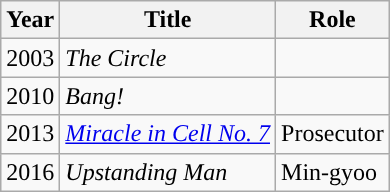<table class="wikitable sortable">
<tr>
<th width=10>Year</th>
<th>Title</th>
<th>Role</th>
</tr>
<tr>
<td>2003</td>
<td><em>The Circle</em></td>
<td></td>
</tr>
<tr>
<td>2010</td>
<td><em>Bang!</em></td>
<td></td>
</tr>
<tr>
<td>2013</td>
<td><em><a href='#'>Miracle in Cell No. 7</a></em></td>
<td>Prosecutor</td>
</tr>
<tr>
<td>2016</td>
<td><em>Upstanding Man</em></td>
<td>Min-gyoo</td>
</tr>
</table>
